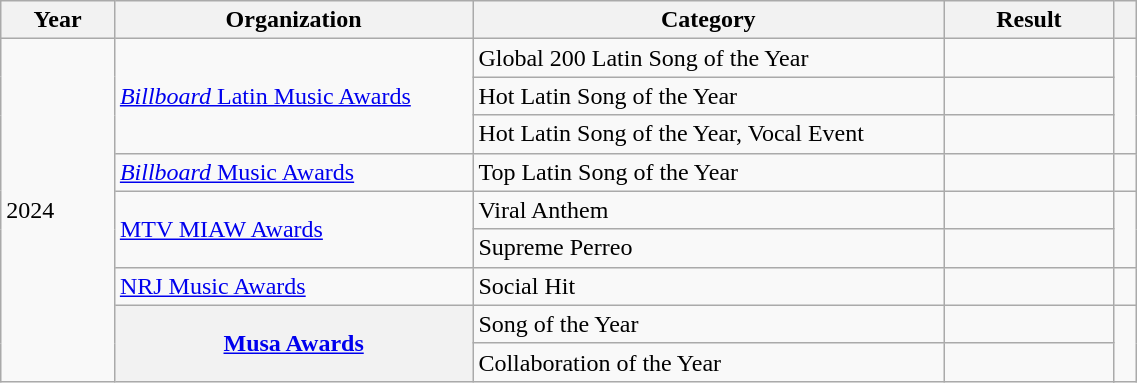<table class="wikitable sortable plainrowheaders" style="border:none; width:60%;">
<tr>
<th scope="col" style="width:10%;">Year</th>
<th scope="col">Organization</th>
<th scope="col">Category</th>
<th scope="col" style="width:15%;">Result</th>
<th class="unsortable" scope="col" style="width:2%;"></th>
</tr>
<tr>
<td rowspan="9">2024</td>
<td rowspan="3"><a href='#'><em>Billboard</em> Latin Music Awards</a></td>
<td>Global 200 Latin Song of the Year</td>
<td></td>
<td rowspan="3" style="text-align:center;"><br></td>
</tr>
<tr>
<td>Hot Latin Song of the Year</td>
<td></td>
</tr>
<tr>
<td>Hot Latin Song of the Year, Vocal Event</td>
<td></td>
</tr>
<tr>
<td><a href='#'><em>Billboard</em> Music Awards</a></td>
<td>Top Latin Song of the Year</td>
<td></td>
<td style="text-align:center;"></td>
</tr>
<tr>
<td rowspan="2"><a href='#'>MTV MIAW Awards</a></td>
<td>Viral Anthem</td>
<td></td>
<td rowspan="2" style="text-align:center;"><br></td>
</tr>
<tr>
<td>Supreme Perreo</td>
<td></td>
</tr>
<tr>
<td><a href='#'>NRJ Music Awards</a></td>
<td>Social Hit</td>
<td></td>
<td style="text-align:center;"></td>
</tr>
<tr>
<th rowspan="2" scope="row"><a href='#'>Musa Awards</a></th>
<td>Song of the Year</td>
<td></td>
<td rowspan="3" style="text-align:center"></td>
</tr>
<tr>
<td>Collaboration of the Year</td>
<td></td>
</tr>
<tr>
</tr>
</table>
